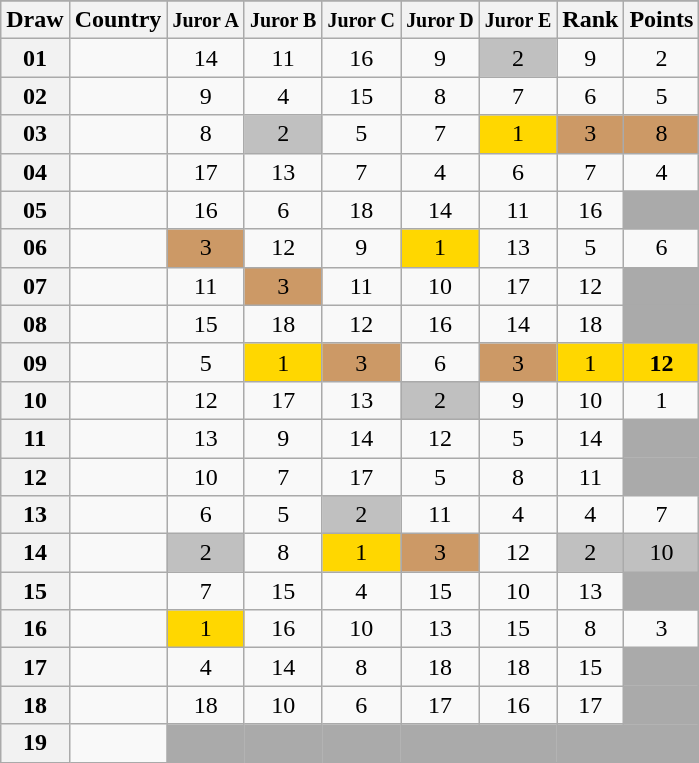<table class="sortable wikitable collapsible plainrowheaders" style="text-align:center;">
<tr>
</tr>
<tr>
<th scope="col">Draw</th>
<th scope="col">Country</th>
<th scope="col"><small>Juror A</small></th>
<th scope="col"><small>Juror B</small></th>
<th scope="col"><small>Juror C</small></th>
<th scope="col"><small>Juror D</small></th>
<th scope="col"><small>Juror E</small></th>
<th scope="col">Rank</th>
<th scope="col">Points</th>
</tr>
<tr>
<th scope="row" style="text-align:center;">01</th>
<td style="text-align:left;"></td>
<td>14</td>
<td>11</td>
<td>16</td>
<td>9</td>
<td style="background:silver;">2</td>
<td>9</td>
<td>2</td>
</tr>
<tr>
<th scope="row" style="text-align:center;">02</th>
<td style="text-align:left;"></td>
<td>9</td>
<td>4</td>
<td>15</td>
<td>8</td>
<td>7</td>
<td>6</td>
<td>5</td>
</tr>
<tr>
<th scope="row" style="text-align:center;">03</th>
<td style="text-align:left;"></td>
<td>8</td>
<td style="background:silver;">2</td>
<td>5</td>
<td>7</td>
<td style="background:gold;">1</td>
<td style="background:#CC9966;">3</td>
<td style="background:#CC9966;">8</td>
</tr>
<tr>
<th scope="row" style="text-align:center;">04</th>
<td style="text-align:left;"></td>
<td>17</td>
<td>13</td>
<td>7</td>
<td>4</td>
<td>6</td>
<td>7</td>
<td>4</td>
</tr>
<tr>
<th scope="row" style="text-align:center;">05</th>
<td style="text-align:left;"></td>
<td>16</td>
<td>6</td>
<td>18</td>
<td>14</td>
<td>11</td>
<td>16</td>
<td style="background:#AAAAAA;"></td>
</tr>
<tr>
<th scope="row" style="text-align:center;">06</th>
<td style="text-align:left;"></td>
<td style="background:#CC9966;">3</td>
<td>12</td>
<td>9</td>
<td style="background:gold;">1</td>
<td>13</td>
<td>5</td>
<td>6</td>
</tr>
<tr>
<th scope="row" style="text-align:center;">07</th>
<td style="text-align:left;"></td>
<td>11</td>
<td style="background:#CC9966;">3</td>
<td>11</td>
<td>10</td>
<td>17</td>
<td>12</td>
<td style="background:#AAAAAA;"></td>
</tr>
<tr>
<th scope="row" style="text-align:center;">08</th>
<td style="text-align:left;"></td>
<td>15</td>
<td>18</td>
<td>12</td>
<td>16</td>
<td>14</td>
<td>18</td>
<td style="background:#AAAAAA;"></td>
</tr>
<tr>
<th scope="row" style="text-align:center;">09</th>
<td style="text-align:left;"></td>
<td>5</td>
<td style="background:gold;">1</td>
<td style="background:#CC9966;">3</td>
<td>6</td>
<td style="background:#CC9966;">3</td>
<td style="background:gold;">1</td>
<td style="background:gold;"><strong>12</strong></td>
</tr>
<tr>
<th scope="row" style="text-align:center;">10</th>
<td style="text-align:left;"></td>
<td>12</td>
<td>17</td>
<td>13</td>
<td style="background:silver;">2</td>
<td>9</td>
<td>10</td>
<td>1</td>
</tr>
<tr>
<th scope="row" style="text-align:center;">11</th>
<td style="text-align:left;"></td>
<td>13</td>
<td>9</td>
<td>14</td>
<td>12</td>
<td>5</td>
<td>14</td>
<td style="background:#AAAAAA;"></td>
</tr>
<tr>
<th scope="row" style="text-align:center;">12</th>
<td style="text-align:left;"></td>
<td>10</td>
<td>7</td>
<td>17</td>
<td>5</td>
<td>8</td>
<td>11</td>
<td style="background:#AAAAAA;"></td>
</tr>
<tr>
<th scope="row" style="text-align:center;">13</th>
<td style="text-align:left;"></td>
<td>6</td>
<td>5</td>
<td style="background:silver;">2</td>
<td>11</td>
<td>4</td>
<td>4</td>
<td>7</td>
</tr>
<tr>
<th scope="row" style="text-align:center;">14</th>
<td style="text-align:left;"></td>
<td style="background:silver;">2</td>
<td>8</td>
<td style="background:gold;">1</td>
<td style="background:#CC9966;">3</td>
<td>12</td>
<td style="background:silver;">2</td>
<td style="background:silver;">10</td>
</tr>
<tr>
<th scope="row" style="text-align:center;">15</th>
<td style="text-align:left;"></td>
<td>7</td>
<td>15</td>
<td>4</td>
<td>15</td>
<td>10</td>
<td>13</td>
<td style="background:#AAAAAA;"></td>
</tr>
<tr>
<th scope="row" style="text-align:center;">16</th>
<td style="text-align:left;"></td>
<td style="background:gold;">1</td>
<td>16</td>
<td>10</td>
<td>13</td>
<td>15</td>
<td>8</td>
<td>3</td>
</tr>
<tr>
<th scope="row" style="text-align:center;">17</th>
<td style="text-align:left;"></td>
<td>4</td>
<td>14</td>
<td>8</td>
<td>18</td>
<td>18</td>
<td>15</td>
<td style="background:#AAAAAA;"></td>
</tr>
<tr>
<th scope="row" style="text-align:center;">18</th>
<td style="text-align:left;"></td>
<td>18</td>
<td>10</td>
<td>6</td>
<td>17</td>
<td>16</td>
<td>17</td>
<td style="background:#AAAAAA;"></td>
</tr>
<tr class="sortbottom">
<th scope="row" style="text-align:center;">19</th>
<td style="text-align:left;"></td>
<td style="background:#AAAAAA;"></td>
<td style="background:#AAAAAA;"></td>
<td style="background:#AAAAAA;"></td>
<td style="background:#AAAAAA;"></td>
<td style="background:#AAAAAA;"></td>
<td style="background:#AAAAAA;"></td>
<td style="background:#AAAAAA;"></td>
</tr>
</table>
